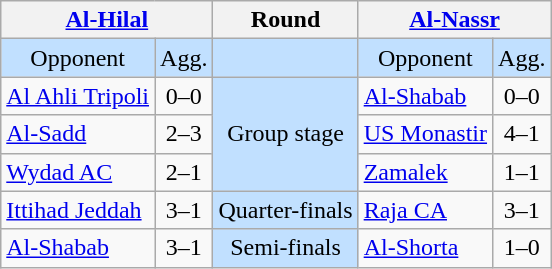<table class="wikitable" style="text-align:center">
<tr>
<th colspan="2"><a href='#'>Al-Hilal</a></th>
<th>Round</th>
<th colspan="2"><a href='#'>Al-Nassr</a></th>
</tr>
<tr style="background:#c1e0ff">
<td>Opponent</td>
<td>Agg.</td>
<td></td>
<td>Opponent</td>
<td>Agg.</td>
</tr>
<tr>
<td align="left"> <a href='#'>Al Ahli Tripoli</a></td>
<td>0–0</td>
<td rowspan="3" style="background:#c1e0ff;">Group stage</td>
<td align="left"> <a href='#'>Al-Shabab</a></td>
<td>0–0</td>
</tr>
<tr>
<td align="left"> <a href='#'>Al-Sadd</a></td>
<td>2–3</td>
<td align="left"> <a href='#'>US Monastir</a></td>
<td>4–1</td>
</tr>
<tr>
<td align="left"> <a href='#'>Wydad AC</a></td>
<td>2–1</td>
<td align="left"> <a href='#'>Zamalek</a></td>
<td>1–1</td>
</tr>
<tr>
<td align="left"> <a href='#'>Ittihad Jeddah</a></td>
<td>3–1</td>
<td style="background:#c1e0ff;">Quarter-finals</td>
<td align="left"> <a href='#'>Raja CA</a></td>
<td>3–1</td>
</tr>
<tr>
<td align="left"> <a href='#'>Al-Shabab</a></td>
<td>3–1</td>
<td style="background:#c1e0ff;">Semi-finals</td>
<td align="left"> <a href='#'>Al-Shorta</a></td>
<td>1–0</td>
</tr>
</table>
